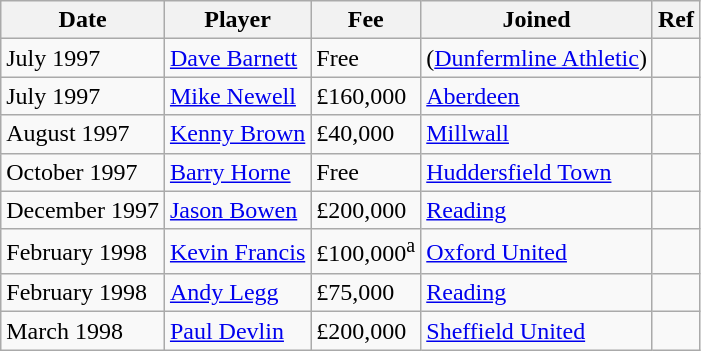<table class="wikitable" style="text-align: left">
<tr>
<th>Date</th>
<th>Player</th>
<th>Fee</th>
<th>Joined</th>
<th>Ref</th>
</tr>
<tr>
<td>July 1997</td>
<td><a href='#'>Dave Barnett</a></td>
<td>Free</td>
<td>(<a href='#'>Dunfermline Athletic</a>)</td>
<td style="text-align:center"></td>
</tr>
<tr>
<td>July 1997</td>
<td><a href='#'>Mike Newell</a></td>
<td>£160,000</td>
<td><a href='#'>Aberdeen</a></td>
<td style="text-align:center"></td>
</tr>
<tr>
<td>August 1997</td>
<td><a href='#'>Kenny Brown</a></td>
<td>£40,000</td>
<td><a href='#'>Millwall</a></td>
<td></td>
</tr>
<tr>
<td>October 1997</td>
<td><a href='#'>Barry Horne</a></td>
<td>Free</td>
<td><a href='#'>Huddersfield Town</a></td>
<td></td>
</tr>
<tr>
<td>December 1997</td>
<td><a href='#'>Jason Bowen</a></td>
<td>£200,000</td>
<td><a href='#'>Reading</a></td>
<td></td>
</tr>
<tr>
<td>February 1998</td>
<td><a href='#'>Kevin Francis</a></td>
<td>£100,000<sup>a</sup></td>
<td><a href='#'>Oxford United</a></td>
<td style="text-align:center"></td>
</tr>
<tr>
<td>February 1998</td>
<td><a href='#'>Andy Legg</a></td>
<td>£75,000</td>
<td><a href='#'>Reading</a></td>
<td></td>
</tr>
<tr>
<td>March 1998</td>
<td><a href='#'>Paul Devlin</a></td>
<td>£200,000</td>
<td><a href='#'>Sheffield United</a></td>
<td style="text-align:center"></td>
</tr>
</table>
